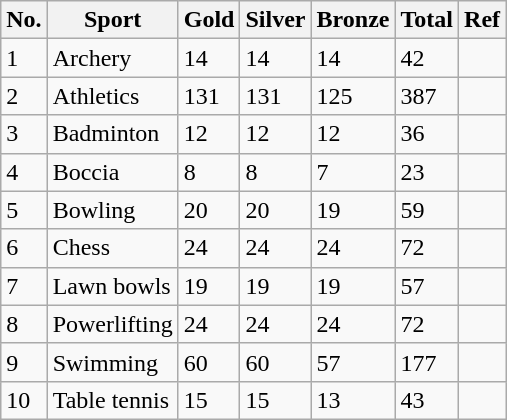<table class="wikitable">
<tr>
<th>No.</th>
<th>Sport</th>
<th>Gold</th>
<th>Silver</th>
<th>Bronze</th>
<th>Total</th>
<th>Ref</th>
</tr>
<tr>
<td>1</td>
<td>Archery</td>
<td>14</td>
<td>14</td>
<td>14</td>
<td>42</td>
<td></td>
</tr>
<tr>
<td>2</td>
<td>Athletics</td>
<td>131</td>
<td>131</td>
<td>125</td>
<td>387</td>
<td></td>
</tr>
<tr>
<td>3</td>
<td>Badminton</td>
<td>12</td>
<td>12</td>
<td>12</td>
<td>36</td>
<td></td>
</tr>
<tr>
<td>4</td>
<td>Boccia</td>
<td>8</td>
<td>8</td>
<td>7</td>
<td>23</td>
<td></td>
</tr>
<tr>
<td>5</td>
<td>Bowling</td>
<td>20</td>
<td>20</td>
<td>19</td>
<td>59</td>
<td></td>
</tr>
<tr>
<td>6</td>
<td>Chess</td>
<td>24</td>
<td>24</td>
<td>24</td>
<td>72</td>
<td></td>
</tr>
<tr>
<td>7</td>
<td>Lawn bowls</td>
<td>19</td>
<td>19</td>
<td>19</td>
<td>57</td>
<td></td>
</tr>
<tr>
<td>8</td>
<td>Powerlifting</td>
<td>24</td>
<td>24</td>
<td>24</td>
<td>72</td>
<td></td>
</tr>
<tr>
<td>9</td>
<td>Swimming</td>
<td>60</td>
<td>60</td>
<td>57</td>
<td>177</td>
<td></td>
</tr>
<tr>
<td>10</td>
<td>Table tennis</td>
<td>15</td>
<td>15</td>
<td>13</td>
<td>43</td>
<td></td>
</tr>
</table>
